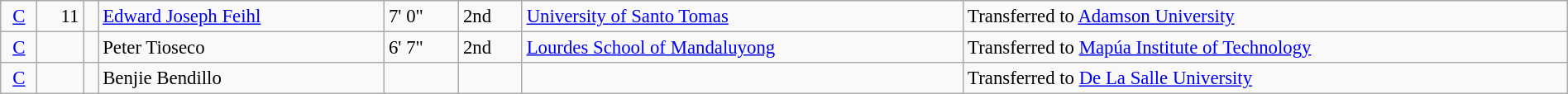<table class=wikitable width=100% style=font-size:95%>
<tr>
<td align=center><a href='#'>C</a></td>
<td align=right>11</td>
<td></td>
<td><a href='#'>Edward Joseph Feihl</a></td>
<td>7' 0"</td>
<td>2nd</td>
<td><a href='#'>University of Santo Tomas</a></td>
<td>Transferred to <a href='#'>Adamson University</a></td>
</tr>
<tr>
<td align=center><a href='#'>C</a></td>
<td></td>
<td></td>
<td>Peter Tioseco</td>
<td>6' 7"</td>
<td>2nd</td>
<td><a href='#'>Lourdes School of Mandaluyong</a></td>
<td>Transferred to <a href='#'>Mapúa Institute of Technology</a></td>
</tr>
<tr>
<td align=center><a href='#'>C</a></td>
<td></td>
<td></td>
<td>Benjie Bendillo</td>
<td></td>
<td></td>
<td></td>
<td>Transferred to <a href='#'>De La Salle University</a></td>
</tr>
</table>
